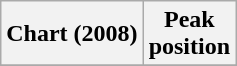<table class="wikitable plainrowheaders" style="text-align:center">
<tr>
<th scope="col">Chart (2008)</th>
<th scope="col">Peak<br>position</th>
</tr>
<tr>
</tr>
</table>
